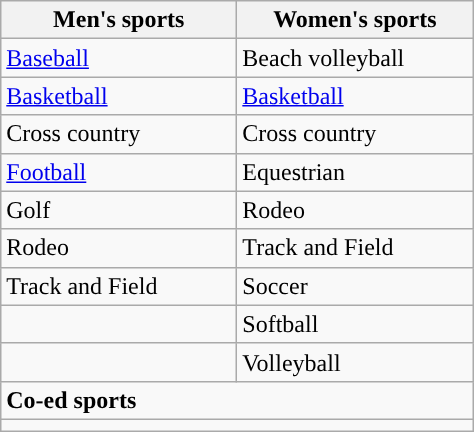<table class="wikitable" style="float:center">
<tr>
<th width=150px>Men's sports</th>
<th width=150px>Women's sports</th>
</tr>
<tr>
<td><a href='#'>Baseball</a></td>
<td>Beach volleyball</td>
</tr>
<tr>
<td><a href='#'>Basketball</a></td>
<td><a href='#'>Basketball</a></td>
</tr>
<tr>
<td>Cross country</td>
<td>Cross country</td>
</tr>
<tr>
<td><a href='#'>Football</a></td>
<td>Equestrian</td>
</tr>
<tr>
<td>Golf</td>
<td>Rodeo</td>
</tr>
<tr>
<td>Rodeo</td>
<td>Track and Field</td>
</tr>
<tr>
<td>Track and Field</td>
<td>Soccer</td>
</tr>
<tr>
<td></td>
<td>Softball</td>
</tr>
<tr>
<td></td>
<td>Volleyball</td>
</tr>
<tr>
<td colspan="2"><strong>Co-ed sports</strong></td>
</tr>
<tr>
<td colspan="2"></td>
</tr>
</table>
